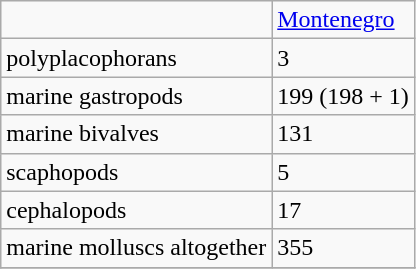<table class="wikitable">
<tr>
<td></td>
<td><a href='#'>Montenegro</a></td>
</tr>
<tr>
<td>polyplacophorans</td>
<td>3</td>
</tr>
<tr>
<td>marine gastropods</td>
<td>199 (198 + 1)</td>
</tr>
<tr>
<td>marine bivalves</td>
<td>131</td>
</tr>
<tr>
<td>scaphopods</td>
<td>5</td>
</tr>
<tr>
<td>cephalopods</td>
<td>17</td>
</tr>
<tr>
<td>marine molluscs altogether</td>
<td>355</td>
</tr>
<tr>
</tr>
</table>
